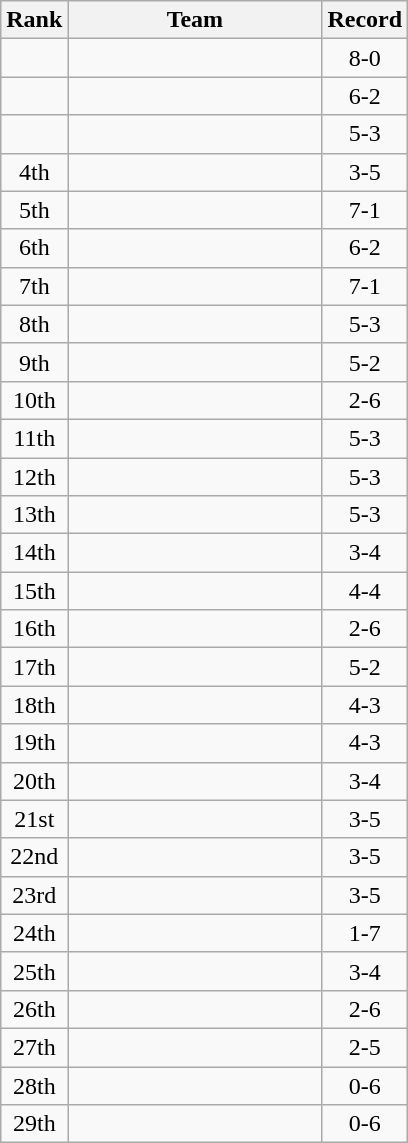<table class=wikitable style="text-align:center;">
<tr>
<th>Rank</th>
<th width=162>Team</th>
<th>Record</th>
</tr>
<tr>
<td></td>
<td align=left></td>
<td>8-0</td>
</tr>
<tr>
<td></td>
<td align=left></td>
<td>6-2</td>
</tr>
<tr>
<td></td>
<td align=left></td>
<td>5-3</td>
</tr>
<tr>
<td>4th</td>
<td align=left></td>
<td>3-5</td>
</tr>
<tr>
<td>5th</td>
<td align=left></td>
<td>7-1</td>
</tr>
<tr>
<td>6th</td>
<td align=left></td>
<td>6-2</td>
</tr>
<tr>
<td>7th</td>
<td align=left></td>
<td>7-1</td>
</tr>
<tr>
<td>8th</td>
<td align=left></td>
<td>5-3</td>
</tr>
<tr>
<td>9th</td>
<td align=left></td>
<td>5-2</td>
</tr>
<tr>
<td>10th</td>
<td align=left></td>
<td>2-6</td>
</tr>
<tr>
<td>11th</td>
<td align=left></td>
<td>5-3</td>
</tr>
<tr>
<td>12th</td>
<td align=left></td>
<td>5-3</td>
</tr>
<tr>
<td>13th</td>
<td align=left></td>
<td>5-3</td>
</tr>
<tr>
<td>14th</td>
<td align=left></td>
<td>3-4</td>
</tr>
<tr>
<td>15th</td>
<td align=left></td>
<td>4-4</td>
</tr>
<tr>
<td>16th</td>
<td align=left></td>
<td>2-6</td>
</tr>
<tr>
<td>17th</td>
<td align=left></td>
<td>5-2</td>
</tr>
<tr>
<td>18th</td>
<td align=left></td>
<td>4-3</td>
</tr>
<tr>
<td>19th</td>
<td align=left></td>
<td>4-3</td>
</tr>
<tr>
<td>20th</td>
<td align=left></td>
<td>3-4</td>
</tr>
<tr>
<td>21st</td>
<td align=left></td>
<td>3-5</td>
</tr>
<tr>
<td>22nd</td>
<td align=left></td>
<td>3-5</td>
</tr>
<tr>
<td>23rd</td>
<td align=left></td>
<td>3-5</td>
</tr>
<tr>
<td>24th</td>
<td align=left></td>
<td>1-7</td>
</tr>
<tr>
<td>25th</td>
<td align=left></td>
<td>3-4</td>
</tr>
<tr>
<td>26th</td>
<td align=left></td>
<td>2-6</td>
</tr>
<tr>
<td>27th</td>
<td align=left></td>
<td>2-5</td>
</tr>
<tr>
<td>28th</td>
<td align=left></td>
<td>0-6</td>
</tr>
<tr>
<td>29th</td>
<td align=left></td>
<td>0-6</td>
</tr>
</table>
